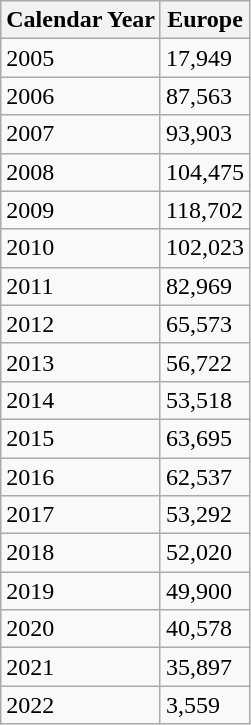<table class="wikitable">
<tr>
<th>Calendar Year</th>
<th>Europe</th>
</tr>
<tr>
<td>2005</td>
<td>17,949</td>
</tr>
<tr>
<td>2006</td>
<td>87,563</td>
</tr>
<tr>
<td>2007</td>
<td>93,903</td>
</tr>
<tr>
<td>2008</td>
<td>104,475</td>
</tr>
<tr>
<td>2009</td>
<td>118,702</td>
</tr>
<tr>
<td>2010</td>
<td>102,023</td>
</tr>
<tr>
<td>2011</td>
<td>82,969</td>
</tr>
<tr>
<td>2012</td>
<td>65,573</td>
</tr>
<tr>
<td>2013</td>
<td>56,722</td>
</tr>
<tr>
<td>2014</td>
<td>53,518</td>
</tr>
<tr>
<td>2015</td>
<td>63,695</td>
</tr>
<tr>
<td>2016</td>
<td>62,537</td>
</tr>
<tr>
<td>2017</td>
<td>53,292</td>
</tr>
<tr>
<td>2018</td>
<td>52,020</td>
</tr>
<tr>
<td>2019</td>
<td>49,900</td>
</tr>
<tr>
<td>2020</td>
<td>40,578</td>
</tr>
<tr>
<td>2021</td>
<td>35,897</td>
</tr>
<tr>
<td>2022</td>
<td>3,559</td>
</tr>
</table>
